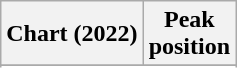<table class="wikitable sortable plainrowheaders">
<tr>
<th scope="col">Chart (2022)</th>
<th scope="col">Peak<br>position</th>
</tr>
<tr>
</tr>
<tr>
</tr>
</table>
